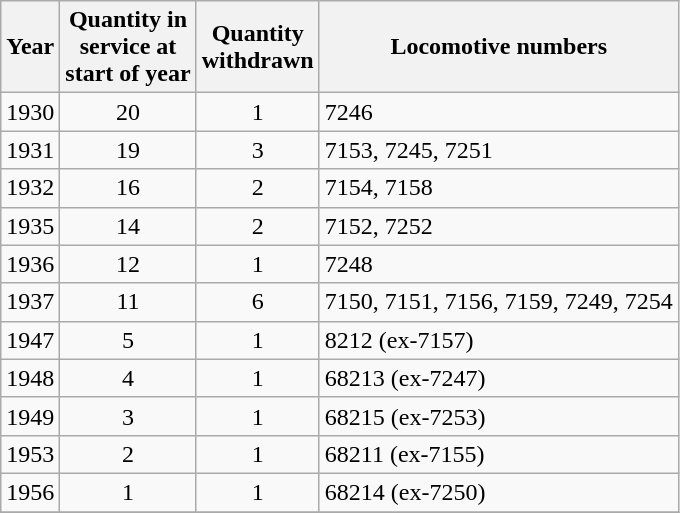<table class=wikitable style=text-align:center>
<tr>
<th>Year</th>
<th>Quantity in<br>service at<br>start of year</th>
<th>Quantity<br>withdrawn</th>
<th>Locomotive numbers</th>
</tr>
<tr>
<td>1930</td>
<td>20</td>
<td>1</td>
<td align=left>7246</td>
</tr>
<tr>
<td>1931</td>
<td>19</td>
<td>3</td>
<td align=left>7153, 7245, 7251</td>
</tr>
<tr>
<td>1932</td>
<td>16</td>
<td>2</td>
<td align=left>7154, 7158</td>
</tr>
<tr>
<td>1935</td>
<td>14</td>
<td>2</td>
<td align=left>7152, 7252</td>
</tr>
<tr>
<td>1936</td>
<td>12</td>
<td>1</td>
<td align=left>7248</td>
</tr>
<tr>
<td>1937</td>
<td>11</td>
<td>6</td>
<td align=left>7150, 7151, 7156, 7159, 7249, 7254</td>
</tr>
<tr>
<td>1947</td>
<td>5</td>
<td>1</td>
<td align=left>8212 (ex-7157)</td>
</tr>
<tr>
<td>1948</td>
<td>4</td>
<td>1</td>
<td align=left>68213 (ex-7247)</td>
</tr>
<tr>
<td>1949</td>
<td>3</td>
<td>1</td>
<td align=left>68215 (ex-7253)</td>
</tr>
<tr>
<td>1953</td>
<td>2</td>
<td>1</td>
<td align=left>68211 (ex-7155)</td>
</tr>
<tr>
<td>1956</td>
<td>1</td>
<td>1</td>
<td align=left>68214 (ex-7250)</td>
</tr>
<tr>
</tr>
</table>
